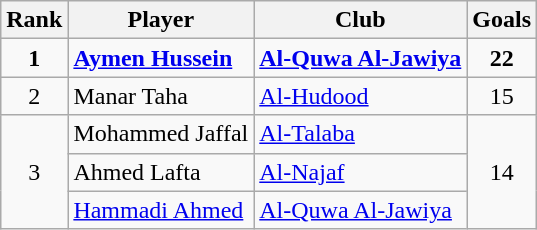<table class="wikitable" style="text-align:center">
<tr>
<th>Rank</th>
<th>Player</th>
<th>Club</th>
<th>Goals</th>
</tr>
<tr>
<td><strong>1</strong></td>
<td align="left"> <strong><a href='#'>Aymen Hussein</a></strong></td>
<td align="left"><strong><a href='#'>Al-Quwa Al-Jawiya</a></strong></td>
<td><strong>22</strong></td>
</tr>
<tr>
<td>2</td>
<td align="left"> Manar Taha</td>
<td align="left"><a href='#'>Al-Hudood</a></td>
<td>15</td>
</tr>
<tr>
<td rowspan=3>3</td>
<td align="left"> Mohammed Jaffal</td>
<td align="left"><a href='#'>Al-Talaba</a></td>
<td rowspan=3>14</td>
</tr>
<tr>
<td align="left"> Ahmed Lafta</td>
<td align="left"><a href='#'>Al-Najaf</a></td>
</tr>
<tr>
<td align="left"> <a href='#'>Hammadi Ahmed</a></td>
<td align="left"><a href='#'>Al-Quwa Al-Jawiya</a></td>
</tr>
</table>
